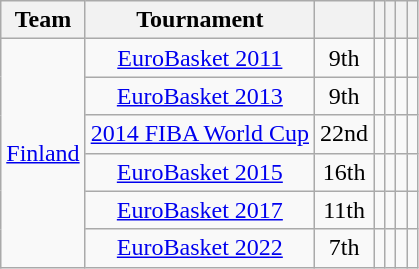<table class="wikitable" style=" text-align:center;">
<tr>
<th>Team</th>
<th>Tournament</th>
<th></th>
<th></th>
<th></th>
<th></th>
<th></th>
</tr>
<tr>
<td rowspan=6><a href='#'>Finland</a></td>
<td><a href='#'>EuroBasket 2011</a></td>
<td>9th</td>
<td></td>
<td></td>
<td></td>
<td></td>
</tr>
<tr>
<td><a href='#'>EuroBasket 2013</a></td>
<td>9th</td>
<td></td>
<td></td>
<td></td>
<td></td>
</tr>
<tr>
<td><a href='#'>2014 FIBA World Cup</a></td>
<td>22nd</td>
<td></td>
<td></td>
<td></td>
<td></td>
</tr>
<tr>
<td><a href='#'>EuroBasket 2015</a></td>
<td>16th</td>
<td></td>
<td></td>
<td></td>
<td></td>
</tr>
<tr>
<td><a href='#'>EuroBasket 2017</a></td>
<td>11th</td>
<td></td>
<td></td>
<td></td>
<td></td>
</tr>
<tr>
<td><a href='#'>EuroBasket 2022</a></td>
<td>7th</td>
<td></td>
<td></td>
<td></td>
<td></td>
</tr>
</table>
